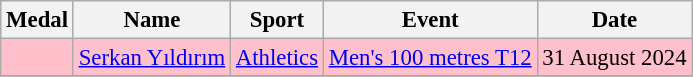<table class="wikitable sortable" style="font-size: 95%;">
<tr>
<th>Medal</th>
<th>Name</th>
<th>Sport</th>
<th>Event</th>
<th>Date</th>
</tr>
<tr bgcolor=pink>
<td></td>
<td><a href='#'>Serkan Yıldırım</a></td>
<td><a href='#'>Athletics</a></td>
<td><a href='#'>Men's 100 metres T12</a></td>
<td>31 August 2024</td>
</tr>
<tr>
</tr>
</table>
